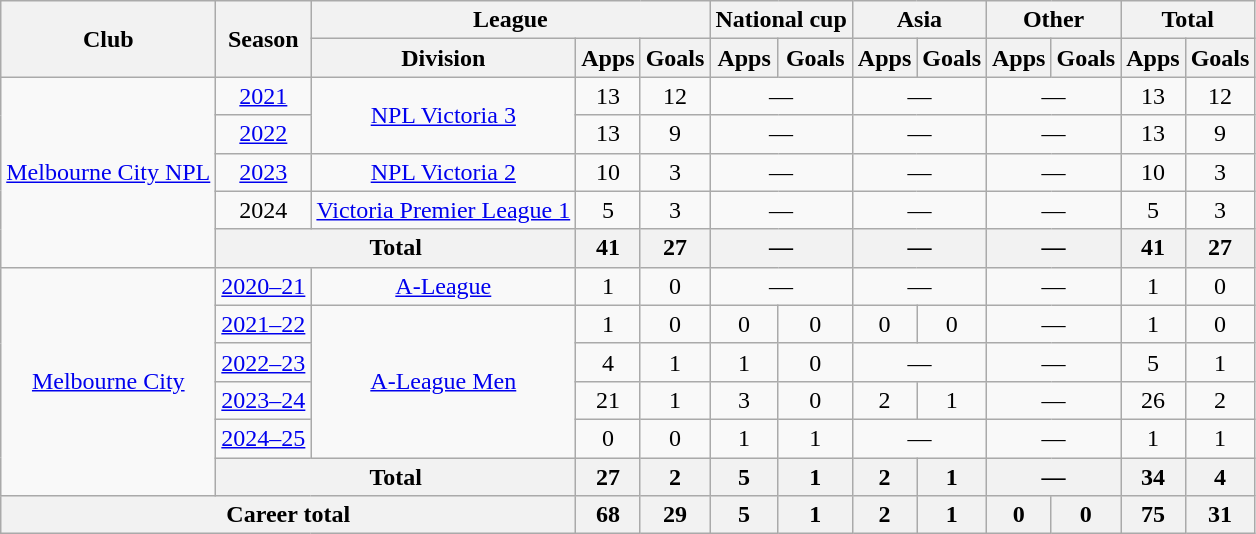<table class="wikitable" style="text-align:center">
<tr>
<th rowspan="2">Club</th>
<th rowspan="2">Season</th>
<th colspan="3">League</th>
<th colspan="2">National cup</th>
<th colspan="2">Asia</th>
<th colspan="2">Other</th>
<th colspan="2">Total</th>
</tr>
<tr>
<th>Division</th>
<th>Apps</th>
<th>Goals</th>
<th>Apps</th>
<th>Goals</th>
<th>Apps</th>
<th>Goals</th>
<th>Apps</th>
<th>Goals</th>
<th>Apps</th>
<th>Goals</th>
</tr>
<tr>
<td rowspan="5"><a href='#'>Melbourne City NPL</a></td>
<td><a href='#'>2021</a></td>
<td rowspan="2"><a href='#'>NPL Victoria 3</a></td>
<td>13</td>
<td>12</td>
<td colspan="2">—</td>
<td colspan="2">—</td>
<td colspan="2">—</td>
<td>13</td>
<td>12</td>
</tr>
<tr>
<td><a href='#'>2022</a></td>
<td>13</td>
<td>9</td>
<td colspan="2">—</td>
<td colspan="2">—</td>
<td colspan="2">—</td>
<td>13</td>
<td>9</td>
</tr>
<tr>
<td><a href='#'>2023</a></td>
<td><a href='#'>NPL Victoria 2</a></td>
<td>10</td>
<td>3</td>
<td colspan="2">—</td>
<td colspan="2">—</td>
<td colspan="2">—</td>
<td>10</td>
<td>3</td>
</tr>
<tr>
<td>2024</td>
<td><a href='#'>Victoria Premier League 1</a></td>
<td>5</td>
<td>3</td>
<td colspan="2">—</td>
<td colspan="2">—</td>
<td colspan="2">—</td>
<td>5</td>
<td>3</td>
</tr>
<tr>
<th colspan="2">Total</th>
<th>41</th>
<th>27</th>
<th colspan="2">—</th>
<th colspan="2">—</th>
<th colspan="2">—</th>
<th>41</th>
<th>27</th>
</tr>
<tr>
<td rowspan="6"><a href='#'>Melbourne City</a></td>
<td><a href='#'>2020–21</a></td>
<td><a href='#'>A-League</a></td>
<td>1</td>
<td>0</td>
<td colspan="2">—</td>
<td colspan="2">—</td>
<td colspan="2">—</td>
<td>1</td>
<td>0</td>
</tr>
<tr>
<td><a href='#'>2021–22</a></td>
<td rowspan="4"><a href='#'>A-League Men</a></td>
<td>1</td>
<td>0</td>
<td>0</td>
<td>0</td>
<td>0</td>
<td>0</td>
<td colspan="2">—</td>
<td>1</td>
<td>0</td>
</tr>
<tr>
<td><a href='#'>2022–23</a></td>
<td>4</td>
<td>1</td>
<td>1</td>
<td>0</td>
<td colspan="2">—</td>
<td colspan="2">—</td>
<td>5</td>
<td>1</td>
</tr>
<tr>
<td><a href='#'>2023–24</a></td>
<td>21</td>
<td>1</td>
<td>3</td>
<td>0</td>
<td>2</td>
<td>1</td>
<td colspan="2">—</td>
<td>26</td>
<td>2</td>
</tr>
<tr>
<td><a href='#'>2024–25</a></td>
<td>0</td>
<td>0</td>
<td>1</td>
<td>1</td>
<td colspan="2">—</td>
<td colspan="2">—</td>
<td>1</td>
<td>1</td>
</tr>
<tr>
<th colspan="2">Total</th>
<th>27</th>
<th>2</th>
<th>5</th>
<th>1</th>
<th>2</th>
<th>1</th>
<th colspan="2">—</th>
<th>34</th>
<th>4</th>
</tr>
<tr>
<th colspan="3">Career total</th>
<th>68</th>
<th>29</th>
<th>5</th>
<th>1</th>
<th>2</th>
<th>1</th>
<th>0</th>
<th>0</th>
<th>75</th>
<th>31</th>
</tr>
</table>
